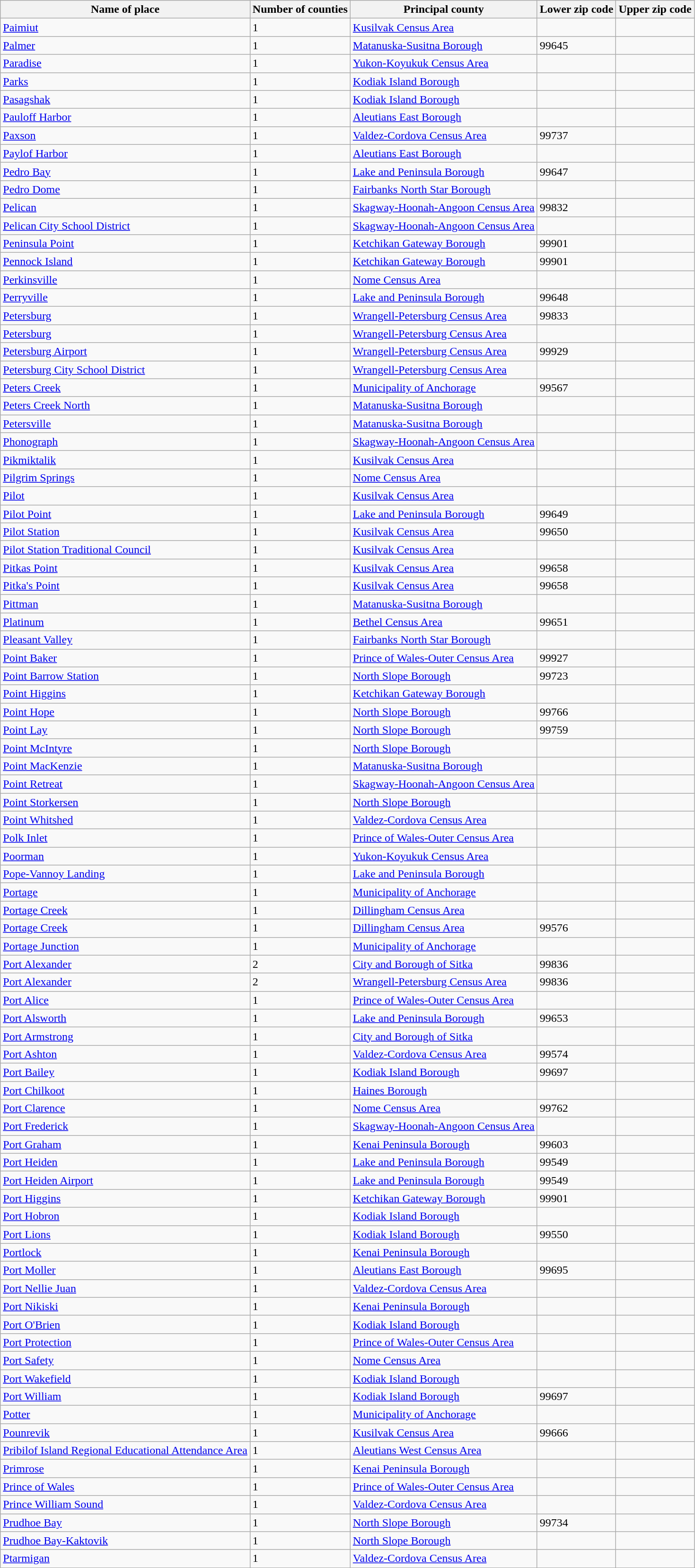<table class="wikitable">
<tr>
<th>Name of place</th>
<th>Number of counties</th>
<th>Principal county</th>
<th>Lower zip code</th>
<th>Upper zip code</th>
</tr>
<tr --->
<td><a href='#'>Paimiut</a></td>
<td>1</td>
<td><a href='#'>Kusilvak Census Area</a></td>
<td> </td>
</tr>
<tr --->
<td><a href='#'>Palmer</a></td>
<td>1</td>
<td><a href='#'>Matanuska-Susitna Borough</a></td>
<td>99645</td>
<td> </td>
</tr>
<tr --->
<td><a href='#'>Paradise</a></td>
<td>1</td>
<td><a href='#'>Yukon-Koyukuk Census Area</a></td>
<td> </td>
<td> </td>
</tr>
<tr --->
<td><a href='#'>Parks</a></td>
<td>1</td>
<td><a href='#'>Kodiak Island Borough</a></td>
<td> </td>
<td> </td>
</tr>
<tr --->
<td><a href='#'>Pasagshak</a></td>
<td>1</td>
<td><a href='#'>Kodiak Island Borough</a></td>
<td> </td>
<td> </td>
</tr>
<tr --->
<td><a href='#'>Pauloff Harbor</a></td>
<td>1</td>
<td><a href='#'>Aleutians East Borough</a></td>
<td> </td>
<td> </td>
</tr>
<tr --->
<td><a href='#'>Paxson</a></td>
<td>1</td>
<td><a href='#'>Valdez-Cordova Census Area</a></td>
<td>99737</td>
<td> </td>
</tr>
<tr --->
<td><a href='#'>Paylof Harbor</a></td>
<td>1</td>
<td><a href='#'>Aleutians East Borough</a></td>
<td> </td>
<td> </td>
</tr>
<tr --->
<td><a href='#'>Pedro Bay</a></td>
<td>1</td>
<td><a href='#'>Lake and Peninsula Borough</a></td>
<td>99647</td>
<td> </td>
</tr>
<tr --->
<td><a href='#'>Pedro Dome</a></td>
<td>1</td>
<td><a href='#'>Fairbanks North Star Borough</a></td>
<td> </td>
<td> </td>
</tr>
<tr --->
<td><a href='#'>Pelican</a></td>
<td>1</td>
<td><a href='#'>Skagway-Hoonah-Angoon Census Area</a></td>
<td>99832</td>
<td> </td>
</tr>
<tr --->
<td><a href='#'>Pelican City School District</a></td>
<td>1</td>
<td><a href='#'>Skagway-Hoonah-Angoon Census Area</a></td>
<td> </td>
<td> </td>
</tr>
<tr --->
<td><a href='#'>Peninsula Point</a></td>
<td>1</td>
<td><a href='#'>Ketchikan Gateway Borough</a></td>
<td>99901</td>
<td> </td>
</tr>
<tr --->
<td><a href='#'>Pennock Island</a></td>
<td>1</td>
<td><a href='#'>Ketchikan Gateway Borough</a></td>
<td>99901</td>
<td> </td>
</tr>
<tr --->
<td><a href='#'>Perkinsville</a></td>
<td>1</td>
<td><a href='#'>Nome Census Area</a></td>
<td> </td>
<td> </td>
</tr>
<tr --->
<td><a href='#'>Perryville</a></td>
<td>1</td>
<td><a href='#'>Lake and Peninsula Borough</a></td>
<td>99648</td>
<td> </td>
</tr>
<tr --->
<td><a href='#'>Petersburg</a></td>
<td>1</td>
<td><a href='#'>Wrangell-Petersburg Census Area</a></td>
<td>99833</td>
<td> </td>
</tr>
<tr --->
<td><a href='#'>Petersburg</a></td>
<td>1</td>
<td><a href='#'>Wrangell-Petersburg Census Area</a></td>
<td> </td>
<td> </td>
</tr>
<tr --->
<td><a href='#'>Petersburg Airport</a></td>
<td>1</td>
<td><a href='#'>Wrangell-Petersburg Census Area</a></td>
<td>99929</td>
<td> </td>
</tr>
<tr --->
<td><a href='#'>Petersburg City School District</a></td>
<td>1</td>
<td><a href='#'>Wrangell-Petersburg Census Area</a></td>
<td> </td>
<td> </td>
</tr>
<tr --->
<td><a href='#'>Peters Creek</a></td>
<td>1</td>
<td><a href='#'>Municipality of Anchorage</a></td>
<td>99567</td>
<td> </td>
</tr>
<tr --->
<td><a href='#'>Peters Creek North</a></td>
<td>1</td>
<td><a href='#'>Matanuska-Susitna Borough</a></td>
<td> </td>
<td> </td>
</tr>
<tr --->
<td><a href='#'>Petersville</a></td>
<td>1</td>
<td><a href='#'>Matanuska-Susitna Borough</a></td>
<td> </td>
<td> </td>
</tr>
<tr --->
<td><a href='#'>Phonograph</a></td>
<td>1</td>
<td><a href='#'>Skagway-Hoonah-Angoon Census Area</a></td>
<td> </td>
<td> </td>
</tr>
<tr --->
<td><a href='#'>Pikmiktalik</a></td>
<td>1</td>
<td><a href='#'>Kusilvak Census Area</a></td>
<td> </td>
<td> </td>
</tr>
<tr --->
<td><a href='#'>Pilgrim Springs</a></td>
<td>1</td>
<td><a href='#'>Nome Census Area</a></td>
<td> </td>
<td> </td>
</tr>
<tr --->
<td><a href='#'>Pilot</a></td>
<td>1</td>
<td><a href='#'>Kusilvak Census Area</a></td>
<td> </td>
<td> </td>
</tr>
<tr --->
<td><a href='#'>Pilot Point</a></td>
<td>1</td>
<td><a href='#'>Lake and Peninsula Borough</a></td>
<td>99649</td>
<td> </td>
</tr>
<tr --->
<td><a href='#'>Pilot Station</a></td>
<td>1</td>
<td><a href='#'>Kusilvak Census Area</a></td>
<td>99650</td>
<td> </td>
</tr>
<tr --->
<td><a href='#'>Pilot Station Traditional Council</a></td>
<td>1</td>
<td><a href='#'>Kusilvak Census Area</a></td>
<td> </td>
<td> </td>
</tr>
<tr --->
<td><a href='#'>Pitkas Point</a></td>
<td>1</td>
<td><a href='#'>Kusilvak Census Area</a></td>
<td>99658</td>
<td> </td>
</tr>
<tr --->
<td><a href='#'>Pitka's Point</a></td>
<td>1</td>
<td><a href='#'>Kusilvak Census Area</a></td>
<td>99658</td>
<td> </td>
</tr>
<tr --->
<td><a href='#'>Pittman</a></td>
<td>1</td>
<td><a href='#'>Matanuska-Susitna Borough</a></td>
<td> </td>
<td> </td>
</tr>
<tr --->
<td><a href='#'>Platinum</a></td>
<td>1</td>
<td><a href='#'>Bethel Census Area</a></td>
<td>99651</td>
<td> </td>
</tr>
<tr --->
<td><a href='#'>Pleasant Valley</a></td>
<td>1</td>
<td><a href='#'>Fairbanks North Star Borough</a></td>
<td> </td>
<td> </td>
</tr>
<tr --->
<td><a href='#'>Point Baker</a></td>
<td>1</td>
<td><a href='#'>Prince of Wales-Outer Census Area</a></td>
<td>99927</td>
<td> </td>
</tr>
<tr --->
<td><a href='#'>Point Barrow Station</a></td>
<td>1</td>
<td><a href='#'>North Slope Borough</a></td>
<td>99723</td>
<td> </td>
</tr>
<tr --->
<td><a href='#'>Point Higgins</a></td>
<td>1</td>
<td><a href='#'>Ketchikan Gateway Borough</a></td>
<td> </td>
<td> </td>
</tr>
<tr --->
<td><a href='#'>Point Hope</a></td>
<td>1</td>
<td><a href='#'>North Slope Borough</a></td>
<td>99766</td>
<td> </td>
</tr>
<tr --->
<td><a href='#'>Point Lay</a></td>
<td>1</td>
<td><a href='#'>North Slope Borough</a></td>
<td>99759</td>
<td> </td>
</tr>
<tr --->
<td><a href='#'>Point McIntyre</a></td>
<td>1</td>
<td><a href='#'>North Slope Borough</a></td>
<td> </td>
<td> </td>
</tr>
<tr --->
<td><a href='#'>Point MacKenzie</a></td>
<td>1</td>
<td><a href='#'>Matanuska-Susitna Borough</a></td>
<td> </td>
<td> </td>
</tr>
<tr --->
<td><a href='#'>Point Retreat</a></td>
<td>1</td>
<td><a href='#'>Skagway-Hoonah-Angoon Census Area</a></td>
<td> </td>
<td> </td>
</tr>
<tr --->
<td><a href='#'>Point Storkersen</a></td>
<td>1</td>
<td><a href='#'>North Slope Borough</a></td>
<td> </td>
<td> </td>
</tr>
<tr --->
<td><a href='#'>Point Whitshed</a></td>
<td>1</td>
<td><a href='#'>Valdez-Cordova Census Area</a></td>
<td> </td>
<td> </td>
</tr>
<tr --->
<td><a href='#'>Polk Inlet</a></td>
<td>1</td>
<td><a href='#'>Prince of Wales-Outer Census Area</a></td>
<td> </td>
<td> </td>
</tr>
<tr --->
<td><a href='#'>Poorman</a></td>
<td>1</td>
<td><a href='#'>Yukon-Koyukuk Census Area</a></td>
<td> </td>
<td> </td>
</tr>
<tr --->
<td><a href='#'>Pope-Vannoy Landing</a></td>
<td>1</td>
<td><a href='#'>Lake and Peninsula Borough</a></td>
<td> </td>
<td> </td>
</tr>
<tr --->
<td><a href='#'>Portage</a></td>
<td>1</td>
<td><a href='#'>Municipality of Anchorage</a></td>
<td> </td>
<td> </td>
</tr>
<tr --->
<td><a href='#'>Portage Creek</a></td>
<td>1</td>
<td><a href='#'>Dillingham Census Area</a></td>
<td> </td>
<td> </td>
</tr>
<tr --->
<td><a href='#'>Portage Creek</a></td>
<td>1</td>
<td><a href='#'>Dillingham Census Area</a></td>
<td>99576</td>
<td> </td>
</tr>
<tr --->
<td><a href='#'>Portage Junction</a></td>
<td>1</td>
<td><a href='#'>Municipality of Anchorage</a></td>
<td> </td>
<td> </td>
</tr>
<tr --->
<td><a href='#'>Port Alexander</a></td>
<td>2</td>
<td><a href='#'>City and Borough of Sitka</a></td>
<td>99836</td>
<td> </td>
</tr>
<tr --->
<td><a href='#'>Port Alexander</a></td>
<td>2</td>
<td><a href='#'>Wrangell-Petersburg Census Area</a></td>
<td>99836</td>
<td> </td>
</tr>
<tr --->
<td><a href='#'>Port Alice</a></td>
<td>1</td>
<td><a href='#'>Prince of Wales-Outer Census Area</a></td>
<td> </td>
<td> </td>
</tr>
<tr --->
<td><a href='#'>Port Alsworth</a></td>
<td>1</td>
<td><a href='#'>Lake and Peninsula Borough</a></td>
<td>99653</td>
<td> </td>
</tr>
<tr --->
<td><a href='#'>Port Armstrong</a></td>
<td>1</td>
<td><a href='#'>City and Borough of Sitka</a></td>
<td> </td>
<td> </td>
</tr>
<tr --->
<td><a href='#'>Port Ashton</a></td>
<td>1</td>
<td><a href='#'>Valdez-Cordova Census Area</a></td>
<td>99574</td>
<td> </td>
</tr>
<tr --->
<td><a href='#'>Port Bailey</a></td>
<td>1</td>
<td><a href='#'>Kodiak Island Borough</a></td>
<td>99697</td>
<td> </td>
</tr>
<tr --->
<td><a href='#'>Port Chilkoot</a></td>
<td>1</td>
<td><a href='#'>Haines Borough</a></td>
<td> </td>
<td> </td>
</tr>
<tr --->
<td><a href='#'>Port Clarence</a></td>
<td>1</td>
<td><a href='#'>Nome Census Area</a></td>
<td>99762</td>
<td> </td>
</tr>
<tr --->
<td><a href='#'>Port Frederick</a></td>
<td>1</td>
<td><a href='#'>Skagway-Hoonah-Angoon Census Area</a></td>
<td> </td>
<td> </td>
</tr>
<tr --->
<td><a href='#'>Port Graham</a></td>
<td>1</td>
<td><a href='#'>Kenai Peninsula Borough</a></td>
<td>99603</td>
<td> </td>
</tr>
<tr --->
<td><a href='#'>Port Heiden</a></td>
<td>1</td>
<td><a href='#'>Lake and Peninsula Borough</a></td>
<td>99549</td>
<td> </td>
</tr>
<tr --->
<td><a href='#'>Port Heiden Airport</a></td>
<td>1</td>
<td><a href='#'>Lake and Peninsula Borough</a></td>
<td>99549</td>
<td> </td>
</tr>
<tr --->
<td><a href='#'>Port Higgins</a></td>
<td>1</td>
<td><a href='#'>Ketchikan Gateway Borough</a></td>
<td>99901</td>
<td> </td>
</tr>
<tr --->
<td><a href='#'>Port Hobron</a></td>
<td>1</td>
<td><a href='#'>Kodiak Island Borough</a></td>
<td> </td>
<td> </td>
</tr>
<tr --->
<td><a href='#'>Port Lions</a></td>
<td>1</td>
<td><a href='#'>Kodiak Island Borough</a></td>
<td>99550</td>
<td> </td>
</tr>
<tr --->
<td><a href='#'>Portlock</a></td>
<td>1</td>
<td><a href='#'>Kenai Peninsula Borough</a></td>
<td> </td>
<td> </td>
</tr>
<tr --->
<td><a href='#'>Port Moller</a></td>
<td>1</td>
<td><a href='#'>Aleutians East Borough</a></td>
<td>99695</td>
<td> </td>
</tr>
<tr --->
<td><a href='#'>Port Nellie Juan</a></td>
<td>1</td>
<td><a href='#'>Valdez-Cordova Census Area</a></td>
<td> </td>
<td> </td>
</tr>
<tr --->
<td><a href='#'>Port Nikiski</a></td>
<td>1</td>
<td><a href='#'>Kenai Peninsula Borough</a></td>
<td> </td>
<td> </td>
</tr>
<tr --->
<td><a href='#'>Port O'Brien</a></td>
<td>1</td>
<td><a href='#'>Kodiak Island Borough</a></td>
<td> </td>
<td> </td>
</tr>
<tr --->
<td><a href='#'>Port Protection</a></td>
<td>1</td>
<td><a href='#'>Prince of Wales-Outer Census Area</a></td>
<td> </td>
<td> </td>
</tr>
<tr --->
<td><a href='#'>Port Safety</a></td>
<td>1</td>
<td><a href='#'>Nome Census Area</a></td>
<td> </td>
<td> </td>
</tr>
<tr --->
<td><a href='#'>Port Wakefield</a></td>
<td>1</td>
<td><a href='#'>Kodiak Island Borough</a></td>
<td> </td>
<td> </td>
</tr>
<tr --->
<td><a href='#'>Port William</a></td>
<td>1</td>
<td><a href='#'>Kodiak Island Borough</a></td>
<td>99697</td>
<td> </td>
</tr>
<tr --->
<td><a href='#'>Potter</a></td>
<td>1</td>
<td><a href='#'>Municipality of Anchorage</a></td>
<td> </td>
<td> </td>
</tr>
<tr --->
<td><a href='#'>Pounrevik</a></td>
<td>1</td>
<td><a href='#'>Kusilvak Census Area</a></td>
<td>99666</td>
<td> </td>
</tr>
<tr --->
<td><a href='#'>Pribilof Island Regional Educational Attendance Area</a></td>
<td>1</td>
<td><a href='#'>Aleutians West Census Area</a></td>
<td> </td>
<td> </td>
</tr>
<tr --->
<td><a href='#'>Primrose</a></td>
<td>1</td>
<td><a href='#'>Kenai Peninsula Borough</a></td>
<td> </td>
<td> </td>
</tr>
<tr --->
<td><a href='#'>Prince of Wales</a></td>
<td>1</td>
<td><a href='#'>Prince of Wales-Outer Census Area</a></td>
<td> </td>
<td> </td>
</tr>
<tr --->
<td><a href='#'>Prince William Sound</a></td>
<td>1</td>
<td><a href='#'>Valdez-Cordova Census Area</a></td>
<td> </td>
<td> </td>
</tr>
<tr --->
<td><a href='#'>Prudhoe Bay</a></td>
<td>1</td>
<td><a href='#'>North Slope Borough</a></td>
<td>99734</td>
<td> </td>
</tr>
<tr --->
<td><a href='#'>Prudhoe Bay-Kaktovik</a></td>
<td>1</td>
<td><a href='#'>North Slope Borough</a></td>
<td> </td>
<td> </td>
</tr>
<tr --->
<td><a href='#'>Ptarmigan</a></td>
<td>1</td>
<td><a href='#'>Valdez-Cordova Census Area</a></td>
<td> </td>
<td> </td>
</tr>
<tr --->
</tr>
</table>
